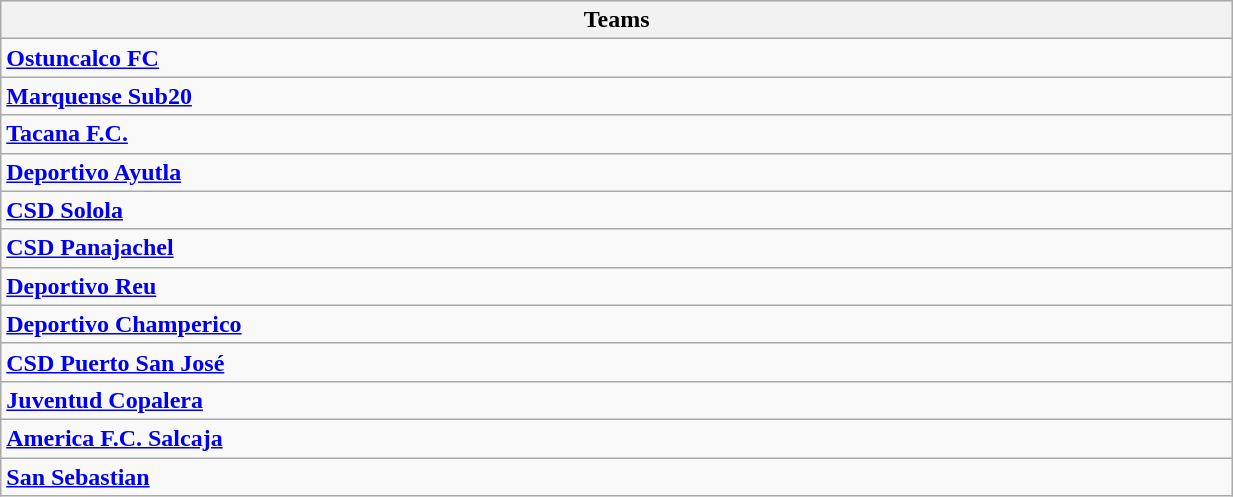<table class="wikitable">
<tr bgcolor=yellow align="center">
<th width= 20%>Teams</th>
</tr>
<tr>
<td><strong><a href='#'>Ostuncalco FC</a></strong></td>
</tr>
<tr>
<td><strong><a href='#'>Marquense Sub20</a></strong></td>
</tr>
<tr>
<td><strong><a href='#'>Tacana F.C.</a></strong></td>
</tr>
<tr>
<td><strong><a href='#'>Deportivo Ayutla</a></strong></td>
</tr>
<tr>
<td><strong><a href='#'>CSD Solola</a></strong></td>
</tr>
<tr>
<td><strong><a href='#'>CSD Panajachel</a></strong></td>
</tr>
<tr>
<td><strong><a href='#'>Deportivo Reu</a></strong></td>
</tr>
<tr>
<td><strong><a href='#'>Deportivo Champerico</a></strong></td>
</tr>
<tr>
<td><strong><a href='#'>CSD Puerto San José</a></strong></td>
</tr>
<tr>
<td><strong><a href='#'>Juventud Copalera</a></strong></td>
</tr>
<tr>
<td><strong><a href='#'>America F.C. Salcaja</a></strong></td>
</tr>
<tr>
<td><strong><a href='#'>San Sebastian</a></strong></td>
</tr>
</table>
